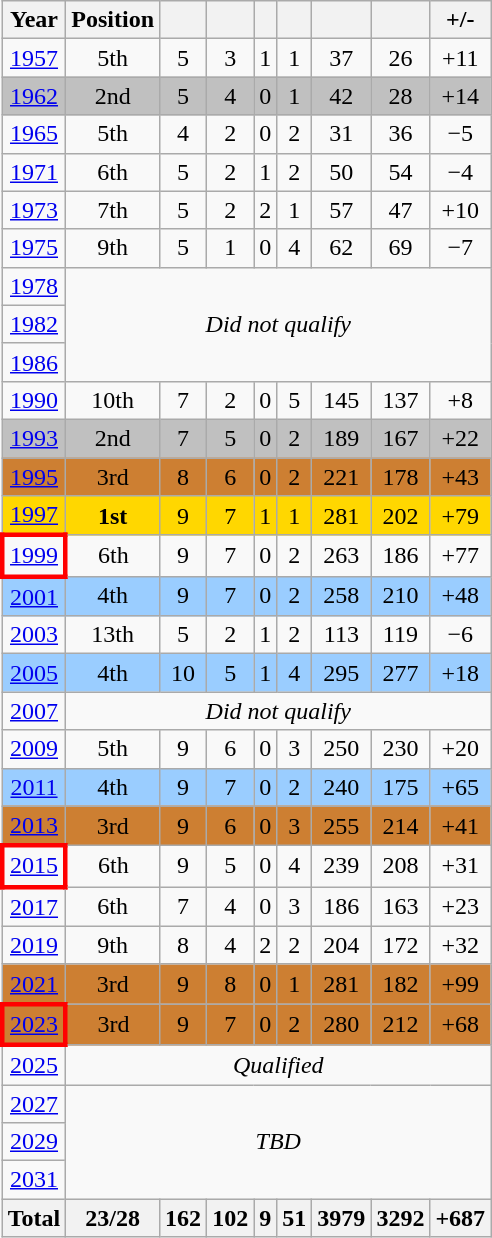<table class="wikitable" style="text-align: center;">
<tr>
<th>Year</th>
<th>Position</th>
<th></th>
<th></th>
<th></th>
<th></th>
<th></th>
<th></th>
<th>+/-</th>
</tr>
<tr>
<td> <a href='#'>1957</a></td>
<td>5th</td>
<td>5</td>
<td>3</td>
<td>1</td>
<td>1</td>
<td>37</td>
<td>26</td>
<td>+11</td>
</tr>
<tr style="background: silver">
<td> <a href='#'>1962</a></td>
<td>2nd</td>
<td>5</td>
<td>4</td>
<td>0</td>
<td>1</td>
<td>42</td>
<td>28</td>
<td>+14</td>
</tr>
<tr>
<td> <a href='#'>1965</a></td>
<td>5th</td>
<td>4</td>
<td>2</td>
<td>0</td>
<td>2</td>
<td>31</td>
<td>36</td>
<td>−5</td>
</tr>
<tr>
<td> <a href='#'>1971</a></td>
<td>6th</td>
<td>5</td>
<td>2</td>
<td>1</td>
<td>2</td>
<td>50</td>
<td>54</td>
<td>−4</td>
</tr>
<tr>
<td> <a href='#'>1973</a></td>
<td>7th</td>
<td>5</td>
<td>2</td>
<td>2</td>
<td>1</td>
<td>57</td>
<td>47</td>
<td>+10</td>
</tr>
<tr>
<td> <a href='#'>1975</a></td>
<td>9th</td>
<td>5</td>
<td>1</td>
<td>0</td>
<td>4</td>
<td>62</td>
<td>69</td>
<td>−7</td>
</tr>
<tr>
<td> <a href='#'>1978</a></td>
<td colspan=8 rowspan=3><em>Did not qualify</em></td>
</tr>
<tr>
<td> <a href='#'>1982</a></td>
</tr>
<tr>
<td> <a href='#'>1986</a></td>
</tr>
<tr>
<td> <a href='#'>1990</a></td>
<td>10th</td>
<td>7</td>
<td>2</td>
<td>0</td>
<td>5</td>
<td>145</td>
<td>137</td>
<td>+8</td>
</tr>
<tr style="background: silver">
<td> <a href='#'>1993</a></td>
<td>2nd</td>
<td>7</td>
<td>5</td>
<td>0</td>
<td>2</td>
<td>189</td>
<td>167</td>
<td>+22</td>
</tr>
<tr bgcolor=CD7F32>
<td> <a href='#'>1995</a></td>
<td>3rd</td>
<td>8</td>
<td>6</td>
<td>0</td>
<td>2</td>
<td>221</td>
<td>178</td>
<td>+43</td>
</tr>
<tr style="background: gold">
<td> <a href='#'>1997</a></td>
<td><strong>1st</strong></td>
<td>9</td>
<td>7</td>
<td>1</td>
<td>1</td>
<td>281</td>
<td>202</td>
<td>+79</td>
</tr>
<tr>
<td style="border: 3px solid red"> <a href='#'>1999</a></td>
<td>6th</td>
<td>9</td>
<td>7</td>
<td>0</td>
<td>2</td>
<td>263</td>
<td>186</td>
<td>+77</td>
</tr>
<tr style="background:#9acdff;">
<td> <a href='#'>2001</a></td>
<td>4th</td>
<td>9</td>
<td>7</td>
<td>0</td>
<td>2</td>
<td>258</td>
<td>210</td>
<td>+48</td>
</tr>
<tr>
<td> <a href='#'>2003</a></td>
<td>13th</td>
<td>5</td>
<td>2</td>
<td>1</td>
<td>2</td>
<td>113</td>
<td>119</td>
<td>−6</td>
</tr>
<tr style="background:#9acdff;">
<td> <a href='#'>2005</a></td>
<td>4th</td>
<td>10</td>
<td>5</td>
<td>1</td>
<td>4</td>
<td>295</td>
<td>277</td>
<td>+18</td>
</tr>
<tr>
<td> <a href='#'>2007</a></td>
<td colspan=8><em>Did not qualify</em></td>
</tr>
<tr>
<td> <a href='#'>2009</a></td>
<td>5th</td>
<td>9</td>
<td>6</td>
<td>0</td>
<td>3</td>
<td>250</td>
<td>230</td>
<td>+20</td>
</tr>
<tr style="background:#9acdff;">
<td> <a href='#'>2011</a></td>
<td>4th</td>
<td>9</td>
<td>7</td>
<td>0</td>
<td>2</td>
<td>240</td>
<td>175</td>
<td>+65</td>
</tr>
<tr bgcolor=CD7F32>
<td> <a href='#'>2013</a></td>
<td>3rd</td>
<td>9</td>
<td>6</td>
<td>0</td>
<td>3</td>
<td>255</td>
<td>214</td>
<td>+41</td>
</tr>
<tr>
<td style="border: 3px solid red"> <a href='#'>2015</a></td>
<td>6th</td>
<td>9</td>
<td>5</td>
<td>0</td>
<td>4</td>
<td>239</td>
<td>208</td>
<td>+31</td>
</tr>
<tr>
<td> <a href='#'>2017</a></td>
<td>6th</td>
<td>7</td>
<td>4</td>
<td>0</td>
<td>3</td>
<td>186</td>
<td>163</td>
<td>+23</td>
</tr>
<tr>
<td> <a href='#'>2019</a></td>
<td>9th</td>
<td>8</td>
<td>4</td>
<td>2</td>
<td>2</td>
<td>204</td>
<td>172</td>
<td>+32</td>
</tr>
<tr bgcolor=CD7F32>
<td> <a href='#'>2021</a></td>
<td>3rd</td>
<td>9</td>
<td>8</td>
<td>0</td>
<td>1</td>
<td>281</td>
<td>182</td>
<td>+99</td>
</tr>
<tr bgcolor=CD7F32>
<td style="border: 3px solid red"> <a href='#'>2023</a></td>
<td>3rd</td>
<td>9</td>
<td>7</td>
<td>0</td>
<td>2</td>
<td>280</td>
<td>212</td>
<td>+68</td>
</tr>
<tr>
<td> <a href='#'>2025</a></td>
<td colspan=8><em>Qualified</em></td>
</tr>
<tr>
<td> <a href='#'>2027</a></td>
<td colspan=8 rowspan=3><em>TBD</em></td>
</tr>
<tr>
<td> <a href='#'>2029</a></td>
</tr>
<tr>
<td> <a href='#'>2031</a></td>
</tr>
<tr>
<th>Total</th>
<th>23/28</th>
<th>162</th>
<th>102</th>
<th>9</th>
<th>51</th>
<th>3979</th>
<th>3292</th>
<th>+687</th>
</tr>
</table>
